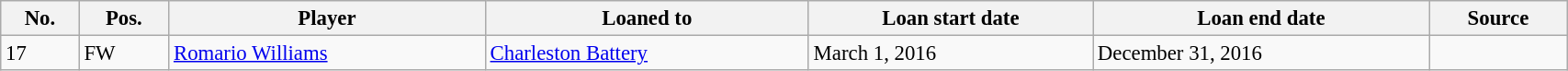<table class="wikitable sortable" style="width:90%; text-align:center; font-size:95%; text-align:left;">
<tr>
<th><strong>No.</strong></th>
<th><strong>Pos.</strong></th>
<th><strong>Player</strong></th>
<th><strong>Loaned to</strong></th>
<th><strong>Loan start date</strong></th>
<th><strong>Loan end date</strong></th>
<th><strong>Source</strong></th>
</tr>
<tr>
<td>17</td>
<td>FW</td>
<td> <a href='#'>Romario Williams</a></td>
<td> <a href='#'>Charleston Battery</a></td>
<td>March 1, 2016</td>
<td>December 31, 2016</td>
<td></td>
</tr>
</table>
